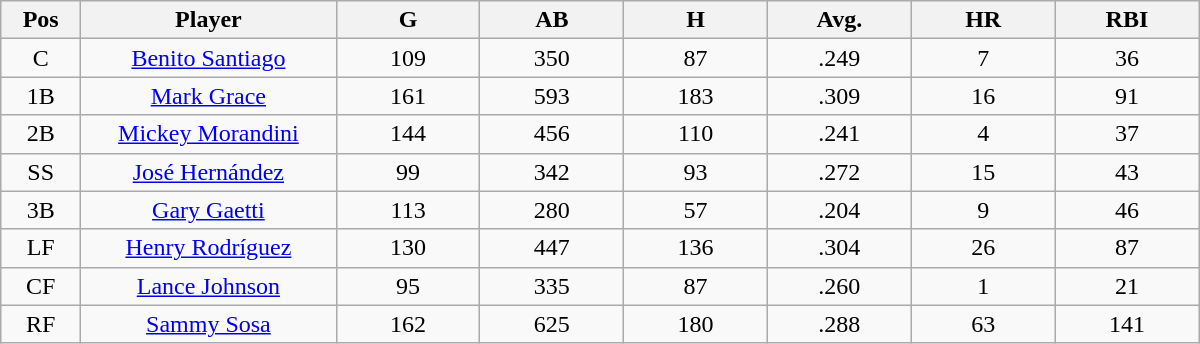<table class="wikitable sortable">
<tr>
<th bgcolor="#DDDDFF" width="5%">Pos</th>
<th bgcolor="#DDDDFF" width="16%">Player</th>
<th bgcolor="#DDDDFF" width="9%">G</th>
<th bgcolor="#DDDDFF" width="9%">AB</th>
<th bgcolor="#DDDDFF" width="9%">H</th>
<th bgcolor="#DDDDFF" width="9%">Avg.</th>
<th bgcolor="#DDDDFF" width="9%">HR</th>
<th bgcolor="#DDDDFF" width="9%">RBI</th>
</tr>
<tr align="center">
<td>C</td>
<td><a href='#'>Benito Santiago</a></td>
<td>109</td>
<td>350</td>
<td>87</td>
<td>.249</td>
<td>7</td>
<td>36</td>
</tr>
<tr align=center>
<td>1B</td>
<td><a href='#'>Mark Grace</a></td>
<td>161</td>
<td>593</td>
<td>183</td>
<td>.309</td>
<td>16</td>
<td>91</td>
</tr>
<tr align=center>
<td>2B</td>
<td><a href='#'>Mickey Morandini</a></td>
<td>144</td>
<td>456</td>
<td>110</td>
<td>.241</td>
<td>4</td>
<td>37</td>
</tr>
<tr align=center>
<td>SS</td>
<td><a href='#'>José Hernández</a></td>
<td>99</td>
<td>342</td>
<td>93</td>
<td>.272</td>
<td>15</td>
<td>43</td>
</tr>
<tr align=center>
<td>3B</td>
<td><a href='#'>Gary Gaetti</a></td>
<td>113</td>
<td>280</td>
<td>57</td>
<td>.204</td>
<td>9</td>
<td>46</td>
</tr>
<tr align=center>
<td>LF</td>
<td><a href='#'>Henry Rodríguez</a></td>
<td>130</td>
<td>447</td>
<td>136</td>
<td>.304</td>
<td>26</td>
<td>87</td>
</tr>
<tr align=center>
<td>CF</td>
<td><a href='#'>Lance Johnson</a></td>
<td>95</td>
<td>335</td>
<td>87</td>
<td>.260</td>
<td>1</td>
<td>21</td>
</tr>
<tr align=center>
<td>RF</td>
<td><a href='#'>Sammy Sosa</a></td>
<td>162</td>
<td>625</td>
<td>180</td>
<td>.288</td>
<td>63</td>
<td>141</td>
</tr>
</table>
